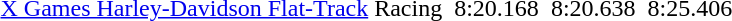<table>
<tr>
<td><a href='#'>X Games Harley-Davidson Flat-Track</a> Racing</td>
<td></td>
<td>8:20.168</td>
<td></td>
<td>8:20.638</td>
<td></td>
<td>8:25.406</td>
</tr>
</table>
